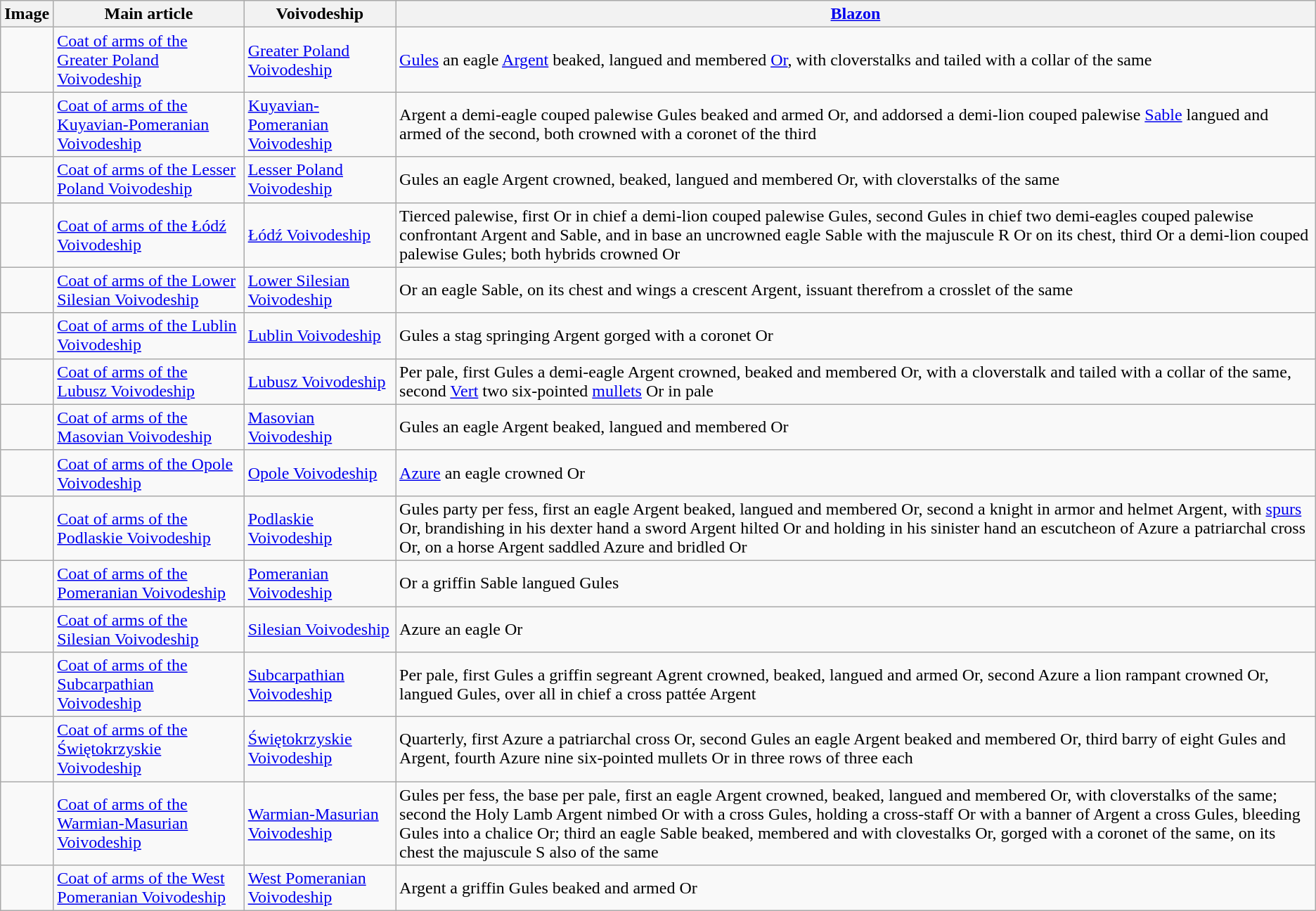<table class="wikitable">
<tr>
<th>Image</th>
<th>Main article</th>
<th>Voivodeship</th>
<th><a href='#'>Blazon</a></th>
</tr>
<tr>
<td></td>
<td><a href='#'>Coat of arms of the Greater Poland Voivodeship</a></td>
<td><a href='#'>Greater Poland Voivodeship</a></td>
<td><a href='#'>Gules</a> an eagle <a href='#'>Argent</a> beaked, langued and membered <a href='#'>Or</a>, with cloverstalks and tailed with a collar of the same</td>
</tr>
<tr>
<td></td>
<td><a href='#'>Coat of arms of the Kuyavian-Pomeranian Voivodeship</a></td>
<td><a href='#'>Kuyavian-Pomeranian Voivodeship</a></td>
<td>Argent a demi-eagle couped palewise Gules beaked and armed Or, and addorsed a demi-lion couped palewise <a href='#'>Sable</a> langued and armed of the second, both crowned with a coronet of the third</td>
</tr>
<tr>
<td></td>
<td><a href='#'>Coat of arms of the Lesser Poland Voivodeship</a></td>
<td><a href='#'>Lesser Poland Voivodeship</a></td>
<td>Gules an eagle Argent crowned, beaked, langued and membered Or, with cloverstalks of the same</td>
</tr>
<tr>
<td></td>
<td><a href='#'>Coat of arms of the Łódź Voivodeship</a></td>
<td><a href='#'>Łódź Voivodeship</a></td>
<td>Tierced palewise, first Or in chief a demi-lion couped palewise Gules, second Gules in chief two demi-eagles couped palewise confrontant Argent and Sable, and in base an uncrowned eagle Sable with the majuscule R Or on its chest, third Or a demi-lion couped palewise Gules; both hybrids crowned Or</td>
</tr>
<tr>
<td></td>
<td><a href='#'>Coat of arms of the Lower Silesian Voivodeship</a></td>
<td><a href='#'>Lower Silesian Voivodeship</a></td>
<td>Or an eagle Sable, on its chest and wings a crescent Argent, issuant therefrom a crosslet of the same</td>
</tr>
<tr>
<td></td>
<td><a href='#'>Coat of arms of the Lublin Voivodeship</a></td>
<td><a href='#'>Lublin Voivodeship</a></td>
<td>Gules a stag springing Argent gorged with a coronet Or</td>
</tr>
<tr>
<td></td>
<td><a href='#'>Coat of arms of the Lubusz Voivodeship</a></td>
<td><a href='#'>Lubusz Voivodeship</a></td>
<td>Per pale, first Gules a demi-eagle Argent crowned, beaked and membered Or, with a cloverstalk and tailed with a collar of the same, second <a href='#'>Vert</a> two six-pointed <a href='#'>mullets</a> Or in pale</td>
</tr>
<tr>
<td></td>
<td><a href='#'>Coat of arms of the Masovian Voivodeship</a></td>
<td><a href='#'>Masovian Voivodeship</a></td>
<td>Gules an eagle Argent beaked, langued and membered Or</td>
</tr>
<tr>
<td></td>
<td><a href='#'>Coat of arms of the Opole Voivodeship</a></td>
<td><a href='#'>Opole Voivodeship</a></td>
<td><a href='#'>Azure</a> an eagle crowned Or</td>
</tr>
<tr>
<td></td>
<td><a href='#'>Coat of arms of the Podlaskie Voivodeship</a></td>
<td><a href='#'>Podlaskie Voivodeship</a></td>
<td>Gules party per fess, first an eagle Argent beaked, langued and membered Or, second a knight in armor and helmet Argent, with <a href='#'>spurs</a> Or, brandishing in his dexter hand a sword Argent hilted Or and holding in his sinister hand an escutcheon of Azure a patriarchal cross Or, on a horse Argent saddled Azure and bridled Or</td>
</tr>
<tr>
<td></td>
<td><a href='#'>Coat of arms of the Pomeranian Voivodeship</a></td>
<td><a href='#'>Pomeranian Voivodeship</a></td>
<td>Or a griffin Sable langued Gules</td>
</tr>
<tr>
<td></td>
<td><a href='#'>Coat of arms of the Silesian Voivodeship</a></td>
<td><a href='#'>Silesian Voivodeship</a></td>
<td>Azure an eagle Or</td>
</tr>
<tr>
<td></td>
<td><a href='#'>Coat of arms of the Subcarpathian Voivodeship</a></td>
<td><a href='#'>Subcarpathian Voivodeship</a></td>
<td>Per pale, first Gules a griffin segreant Agrent crowned, beaked, langued and armed Or, second Azure a lion rampant crowned Or, langued Gules, over all in chief a cross pattée Argent</td>
</tr>
<tr>
<td></td>
<td><a href='#'>Coat of arms of the Świętokrzyskie Voivodeship</a></td>
<td><a href='#'>Świętokrzyskie Voivodeship</a></td>
<td>Quarterly, first Azure a patriarchal cross Or, second Gules an eagle Argent beaked and membered Or, third barry of eight Gules and Argent, fourth Azure nine six-pointed mullets Or in three rows of three each</td>
</tr>
<tr>
<td></td>
<td><a href='#'>Coat of arms of the Warmian-Masurian Voivodeship</a></td>
<td><a href='#'>Warmian-Masurian Voivodeship</a></td>
<td>Gules per fess, the base per pale, first an eagle Argent crowned, beaked, langued and membered Or, with cloverstalks of the same; second the Holy Lamb Argent nimbed Or with a cross Gules, holding a cross-staff Or with a banner of Argent a cross Gules, bleeding Gules into a chalice Or; third an eagle Sable beaked, membered and with clovestalks Or, gorged with a coronet of the same, on its chest the majuscule S also of the same</td>
</tr>
<tr>
<td></td>
<td><a href='#'>Coat of arms of the West Pomeranian Voivodeship</a></td>
<td><a href='#'>West Pomeranian Voivodeship</a></td>
<td>Argent a griffin Gules beaked and armed Or</td>
</tr>
</table>
